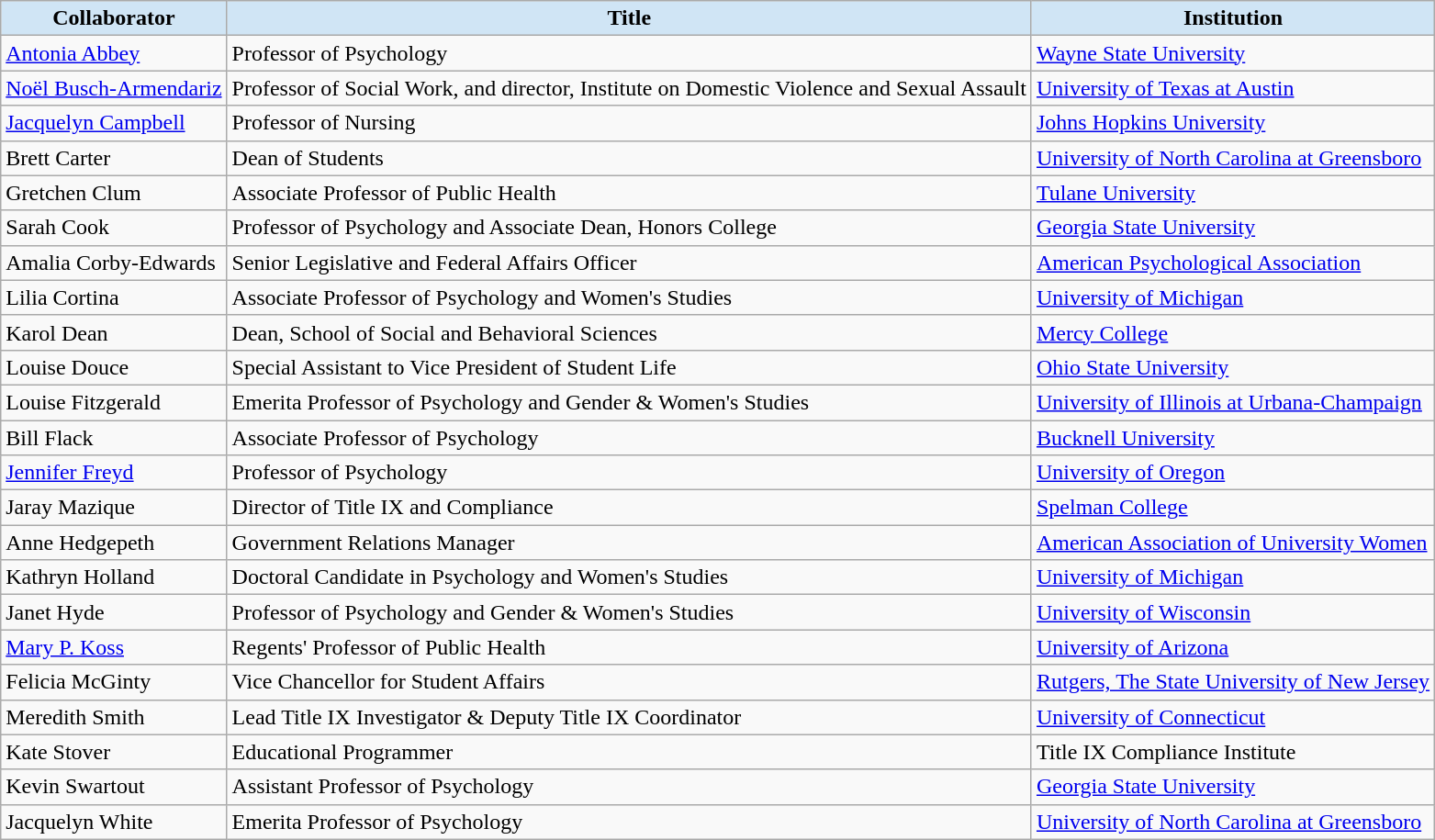<table class="wikitable">
<tr>
<th style="background:#d0e5f5">Collaborator</th>
<th style="background:#d0e5f5">Title</th>
<th style="background:#d0e5f5">Institution</th>
</tr>
<tr valign="top">
<td><a href='#'>Antonia Abbey</a></td>
<td>Professor of Psychology</td>
<td><a href='#'>Wayne State University</a></td>
</tr>
<tr>
<td><a href='#'>Noël Busch-Armendariz</a></td>
<td>Professor of Social Work, and director, Institute on Domestic Violence and Sexual Assault</td>
<td><a href='#'>University of Texas at Austin</a></td>
</tr>
<tr>
<td><a href='#'>Jacquelyn Campbell</a></td>
<td>Professor of Nursing</td>
<td><a href='#'>Johns Hopkins University</a></td>
</tr>
<tr>
<td>Brett Carter</td>
<td>Dean of Students</td>
<td><a href='#'>University of North Carolina at Greensboro</a></td>
</tr>
<tr>
<td>Gretchen Clum</td>
<td>Associate Professor of Public Health</td>
<td><a href='#'>Tulane University</a></td>
</tr>
<tr>
<td>Sarah Cook</td>
<td>Professor of Psychology and Associate Dean, Honors College</td>
<td><a href='#'>Georgia State University</a></td>
</tr>
<tr>
<td>Amalia Corby-Edwards</td>
<td>Senior Legislative and Federal Affairs Officer</td>
<td><a href='#'>American Psychological Association</a></td>
</tr>
<tr>
<td>Lilia Cortina</td>
<td>Associate Professor of Psychology and Women's Studies</td>
<td><a href='#'>University of Michigan</a></td>
</tr>
<tr>
<td>Karol Dean</td>
<td>Dean, School of Social and Behavioral Sciences</td>
<td><a href='#'>Mercy College</a></td>
</tr>
<tr>
<td>Louise Douce</td>
<td>Special Assistant to Vice President of Student Life</td>
<td><a href='#'>Ohio State University</a></td>
</tr>
<tr>
<td>Louise Fitzgerald</td>
<td>Emerita Professor of Psychology and Gender & Women's Studies</td>
<td><a href='#'>University of Illinois at Urbana-Champaign</a></td>
</tr>
<tr>
<td>Bill Flack</td>
<td>Associate Professor of Psychology</td>
<td><a href='#'>Bucknell University</a></td>
</tr>
<tr>
<td><a href='#'>Jennifer Freyd</a></td>
<td>Professor of Psychology</td>
<td><a href='#'>University of Oregon</a></td>
</tr>
<tr>
<td>Jaray Mazique</td>
<td>Director of Title IX and Compliance</td>
<td><a href='#'>Spelman College</a></td>
</tr>
<tr>
<td>Anne Hedgepeth</td>
<td>Government Relations Manager</td>
<td><a href='#'>American Association of University Women</a></td>
</tr>
<tr>
<td>Kathryn Holland</td>
<td>Doctoral Candidate in Psychology and Women's Studies</td>
<td><a href='#'>University of Michigan</a></td>
</tr>
<tr>
<td>Janet Hyde</td>
<td>Professor of Psychology and Gender & Women's Studies</td>
<td><a href='#'>University of Wisconsin</a></td>
</tr>
<tr>
<td><a href='#'>Mary P. Koss</a></td>
<td>Regents' Professor of Public Health</td>
<td><a href='#'>University of Arizona</a></td>
</tr>
<tr>
<td>Felicia McGinty</td>
<td>Vice Chancellor for Student Affairs</td>
<td><a href='#'>Rutgers, The State University of New Jersey</a></td>
</tr>
<tr>
<td>Meredith Smith</td>
<td>Lead Title IX Investigator & Deputy Title IX Coordinator</td>
<td><a href='#'>University of Connecticut</a></td>
</tr>
<tr>
<td>Kate Stover</td>
<td>Educational Programmer</td>
<td>Title IX Compliance Institute</td>
</tr>
<tr>
<td>Kevin Swartout</td>
<td>Assistant Professor of Psychology</td>
<td><a href='#'>Georgia State University</a></td>
</tr>
<tr>
<td>Jacquelyn White</td>
<td>Emerita Professor of Psychology</td>
<td><a href='#'>University of North Carolina at Greensboro</a></td>
</tr>
</table>
